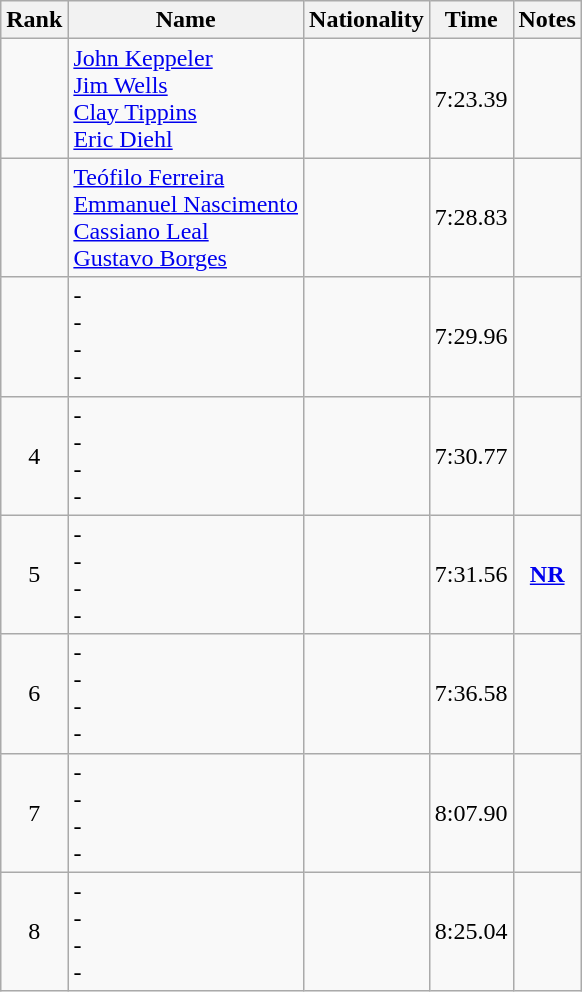<table class="wikitable sortable" style="text-align:center">
<tr>
<th>Rank</th>
<th>Name</th>
<th>Nationality</th>
<th>Time</th>
<th>Notes</th>
</tr>
<tr>
<td></td>
<td align=left><a href='#'>John Keppeler</a> <br> <a href='#'>Jim Wells</a> <br> <a href='#'>Clay Tippins</a> <br> <a href='#'>Eric Diehl</a></td>
<td align=left></td>
<td>7:23.39</td>
<td></td>
</tr>
<tr>
<td></td>
<td align=left><a href='#'>Teófilo Ferreira</a> <br> <a href='#'>Emmanuel Nascimento</a> <br> <a href='#'>Cassiano Leal</a> <br> <a href='#'>Gustavo Borges</a></td>
<td align=left></td>
<td>7:28.83</td>
<td></td>
</tr>
<tr>
<td></td>
<td align=left>- <br> - <br> - <br> -</td>
<td align=left></td>
<td>7:29.96</td>
<td></td>
</tr>
<tr>
<td>4</td>
<td align=left>- <br> - <br> - <br> -</td>
<td align=left></td>
<td>7:30.77</td>
<td></td>
</tr>
<tr>
<td>5</td>
<td align=left>- <br> - <br> - <br> -</td>
<td align=left></td>
<td>7:31.56</td>
<td><strong><a href='#'>NR</a></strong></td>
</tr>
<tr>
<td>6</td>
<td align=left>- <br> - <br> - <br> -</td>
<td align=left></td>
<td>7:36.58</td>
<td></td>
</tr>
<tr>
<td>7</td>
<td align=left>- <br> - <br> - <br> -</td>
<td align=left></td>
<td>8:07.90</td>
<td></td>
</tr>
<tr>
<td>8</td>
<td align=left>- <br> - <br> - <br> -</td>
<td align=left></td>
<td>8:25.04</td>
<td></td>
</tr>
</table>
